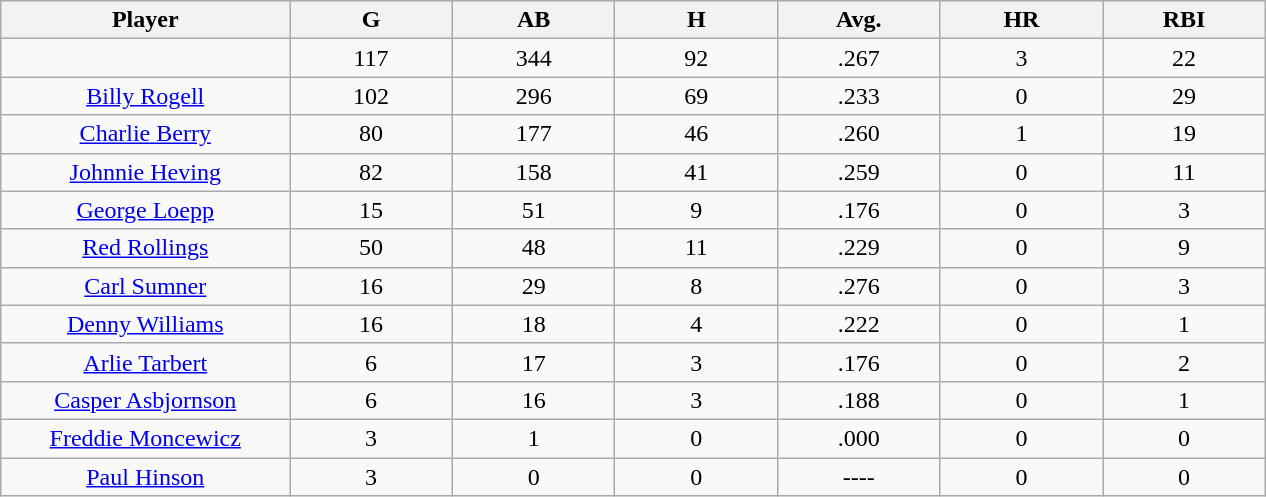<table class="wikitable sortable">
<tr>
<th bgcolor="#DDDDFF" width="16%">Player</th>
<th bgcolor="#DDDDFF" width="9%">G</th>
<th bgcolor="#DDDDFF" width="9%">AB</th>
<th bgcolor="#DDDDFF" width="9%">H</th>
<th bgcolor="#DDDDFF" width="9%">Avg.</th>
<th bgcolor="#DDDDFF" width="9%">HR</th>
<th bgcolor="#DDDDFF" width="9%">RBI</th>
</tr>
<tr align="center">
<td></td>
<td>117</td>
<td>344</td>
<td>92</td>
<td>.267</td>
<td>3</td>
<td>22</td>
</tr>
<tr align="center">
<td><a href='#'>Billy Rogell</a></td>
<td>102</td>
<td>296</td>
<td>69</td>
<td>.233</td>
<td>0</td>
<td>29</td>
</tr>
<tr align="center">
<td><a href='#'>Charlie Berry</a></td>
<td>80</td>
<td>177</td>
<td>46</td>
<td>.260</td>
<td>1</td>
<td>19</td>
</tr>
<tr align="center">
<td><a href='#'>Johnnie Heving</a></td>
<td>82</td>
<td>158</td>
<td>41</td>
<td>.259</td>
<td>0</td>
<td>11</td>
</tr>
<tr align="center">
<td><a href='#'>George Loepp</a></td>
<td>15</td>
<td>51</td>
<td>9</td>
<td>.176</td>
<td>0</td>
<td>3</td>
</tr>
<tr align="center">
<td><a href='#'>Red Rollings</a></td>
<td>50</td>
<td>48</td>
<td>11</td>
<td>.229</td>
<td>0</td>
<td>9</td>
</tr>
<tr align="center">
<td><a href='#'>Carl Sumner</a></td>
<td>16</td>
<td>29</td>
<td>8</td>
<td>.276</td>
<td>0</td>
<td>3</td>
</tr>
<tr align="center">
<td><a href='#'>Denny Williams</a></td>
<td>16</td>
<td>18</td>
<td>4</td>
<td>.222</td>
<td>0</td>
<td>1</td>
</tr>
<tr align="center">
<td><a href='#'>Arlie Tarbert</a></td>
<td>6</td>
<td>17</td>
<td>3</td>
<td>.176</td>
<td>0</td>
<td>2</td>
</tr>
<tr align="center">
<td><a href='#'>Casper Asbjornson</a></td>
<td>6</td>
<td>16</td>
<td>3</td>
<td>.188</td>
<td>0</td>
<td>1</td>
</tr>
<tr align="center">
<td><a href='#'>Freddie Moncewicz</a></td>
<td>3</td>
<td>1</td>
<td>0</td>
<td>.000</td>
<td>0</td>
<td>0</td>
</tr>
<tr align="center">
<td><a href='#'>Paul Hinson</a></td>
<td>3</td>
<td>0</td>
<td>0</td>
<td>----</td>
<td>0</td>
<td>0</td>
</tr>
</table>
